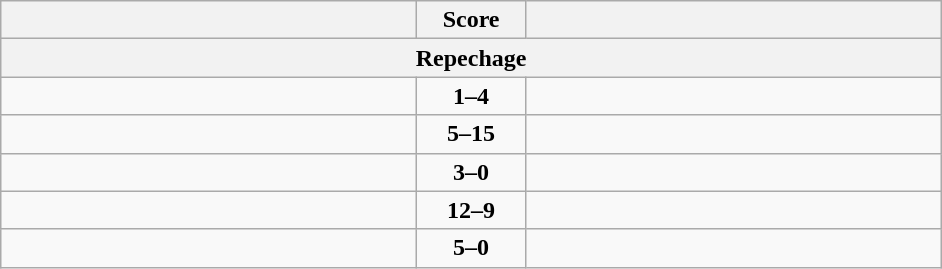<table class="wikitable" style="text-align: left;">
<tr>
<th align="right" width="270"></th>
<th width="65">Score</th>
<th align="left" width="270"></th>
</tr>
<tr>
<th colspan="3">Repechage</th>
</tr>
<tr>
<td></td>
<td align=center><strong>1–4</strong></td>
<td><strong></strong></td>
</tr>
<tr>
<td></td>
<td align=center><strong>5–15</strong></td>
<td><strong></strong></td>
</tr>
<tr>
<td><strong></strong></td>
<td align=center><strong>3–0</strong></td>
<td></td>
</tr>
<tr>
<td><strong></strong></td>
<td align=center><strong>12–9</strong></td>
<td></td>
</tr>
<tr>
<td><strong></strong></td>
<td align=center><strong>5–0</strong></td>
<td></td>
</tr>
</table>
